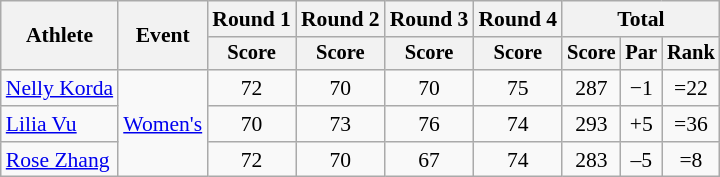<table class=wikitable style=font-size:90%;text-align:center>
<tr>
<th rowspan=2>Athlete</th>
<th rowspan=2>Event</th>
<th>Round 1</th>
<th>Round 2</th>
<th>Round 3</th>
<th>Round 4</th>
<th colspan=3>Total</th>
</tr>
<tr style=font-size:95%>
<th>Score</th>
<th>Score</th>
<th>Score</th>
<th>Score</th>
<th>Score</th>
<th>Par</th>
<th>Rank</th>
</tr>
<tr>
<td align=left><a href='#'>Nelly Korda</a></td>
<td align=left rowspan=3><a href='#'>Women's</a></td>
<td>72</td>
<td>70</td>
<td>70</td>
<td>75</td>
<td>287</td>
<td>−1</td>
<td>=22</td>
</tr>
<tr>
<td align=left><a href='#'>Lilia Vu</a></td>
<td>70</td>
<td>73</td>
<td>76</td>
<td>74</td>
<td>293</td>
<td>+5</td>
<td>=36</td>
</tr>
<tr>
<td align=left><a href='#'>Rose Zhang</a></td>
<td>72</td>
<td>70</td>
<td>67</td>
<td>74</td>
<td>283</td>
<td>–5</td>
<td>=8</td>
</tr>
</table>
